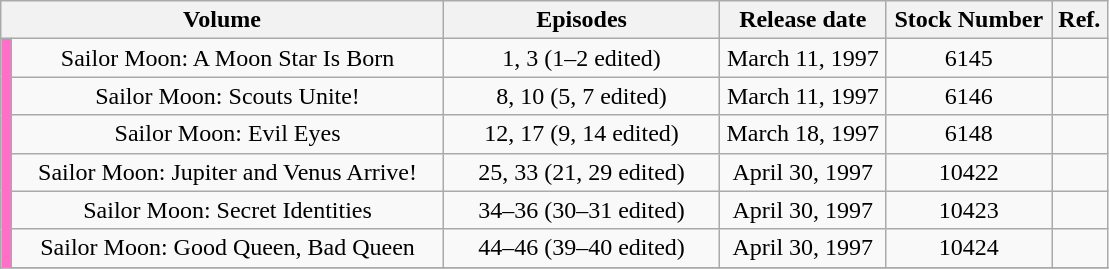<table class="wikitable" style="text-align: center;">
<tr>
<th colspan="2">Volume</th>
<th width="25%">Episodes</th>
<th width="15%">Release date</th>
<th width="15%">Stock Number</th>
<th width="5%">Ref.</th>
</tr>
<tr>
<td rowspan="6" width="1%" style="background: #FF6EC7;"></td>
<td>Sailor Moon: A Moon Star Is Born</td>
<td>1, 3 (1–2 edited)</td>
<td>March 11, 1997</td>
<td>6145</td>
<td></td>
</tr>
<tr>
<td>Sailor Moon: Scouts Unite!</td>
<td>8, 10 (5, 7 edited)</td>
<td>March 11, 1997</td>
<td>6146</td>
<td></td>
</tr>
<tr>
<td>Sailor Moon: Evil Eyes</td>
<td>12, 17 (9, 14 edited)</td>
<td>March 18, 1997</td>
<td>6148</td>
<td></td>
</tr>
<tr>
<td>Sailor Moon: Jupiter and Venus Arrive!</td>
<td>25, 33 (21, 29 edited)</td>
<td>April 30, 1997</td>
<td>10422</td>
<td></td>
</tr>
<tr>
<td>Sailor Moon: Secret Identities</td>
<td>34–36 (30–31 edited)</td>
<td>April 30, 1997</td>
<td>10423</td>
<td></td>
</tr>
<tr>
<td>Sailor Moon: Good Queen, Bad Queen</td>
<td>44–46 (39–40 edited)</td>
<td>April 30, 1997</td>
<td>10424</td>
<td></td>
</tr>
<tr>
</tr>
</table>
